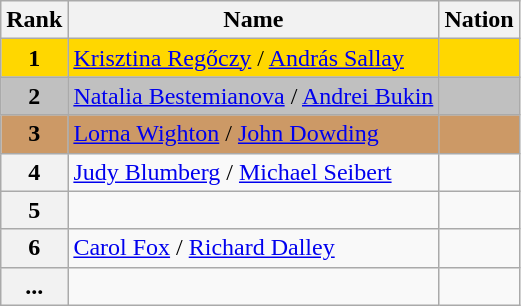<table class="wikitable">
<tr>
<th>Rank</th>
<th>Name</th>
<th>Nation</th>
</tr>
<tr bgcolor="gold">
<td align="center"><strong>1</strong></td>
<td><a href='#'>Krisztina Regőczy</a> / <a href='#'>András Sallay</a></td>
<td></td>
</tr>
<tr bgcolor="silver">
<td align="center"><strong>2</strong></td>
<td><a href='#'>Natalia Bestemianova</a> / <a href='#'>Andrei Bukin</a></td>
<td></td>
</tr>
<tr bgcolor="cc9966">
<td align="center"><strong>3</strong></td>
<td><a href='#'>Lorna Wighton</a> / <a href='#'>John Dowding</a></td>
<td></td>
</tr>
<tr>
<th>4</th>
<td><a href='#'>Judy Blumberg</a> / <a href='#'>Michael Seibert</a></td>
<td></td>
</tr>
<tr>
<th>5</th>
<td></td>
<td></td>
</tr>
<tr>
<th>6</th>
<td><a href='#'>Carol Fox</a> / <a href='#'>Richard Dalley</a></td>
<td></td>
</tr>
<tr>
<th>...</th>
<td></td>
<td></td>
</tr>
</table>
